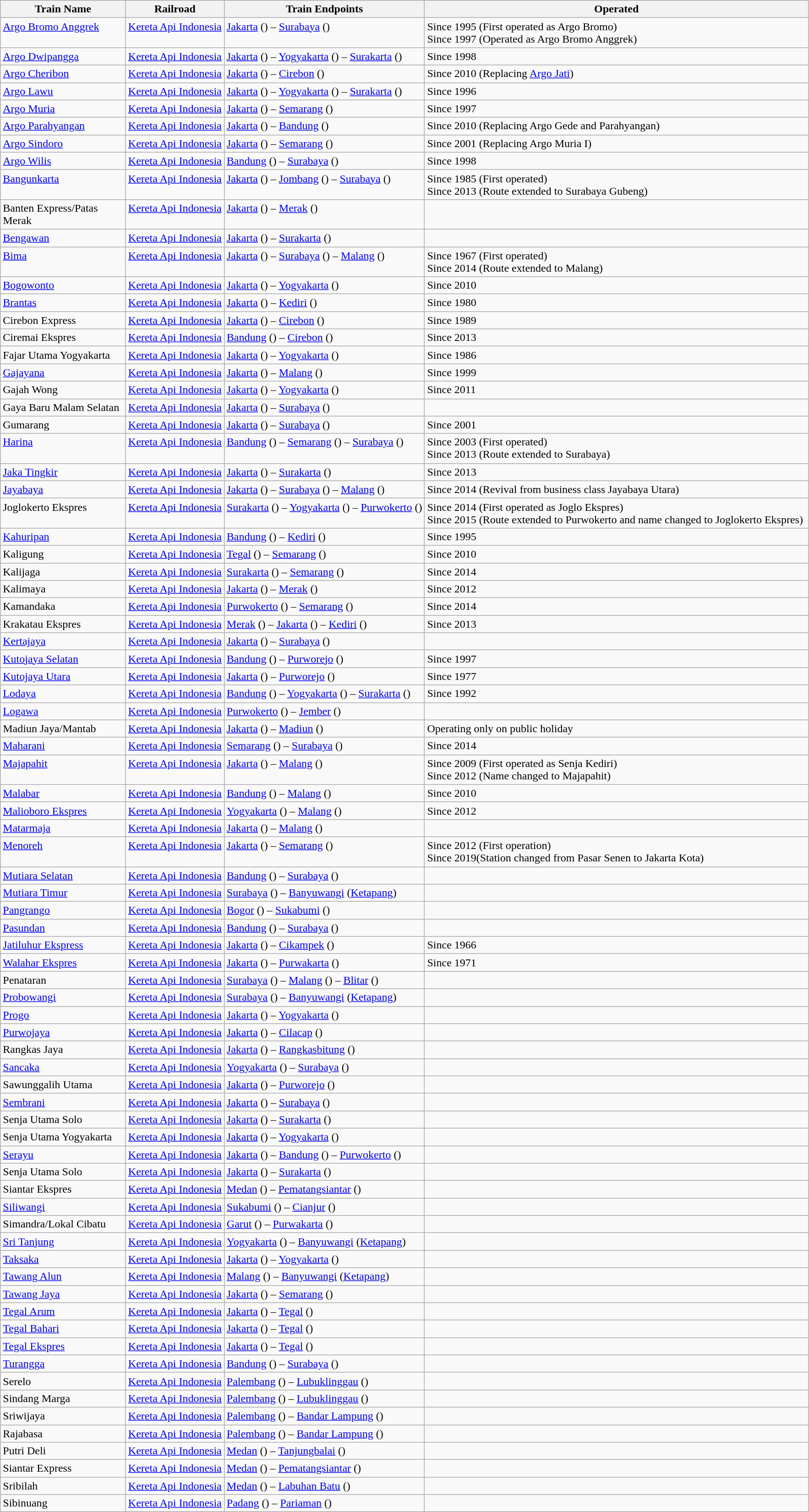<table class="wikitable">
<tr valign="top">
<th style="width:175px;">Train Name</th>
<th>Railroad</th>
<th>Train Endpoints</th>
<th>Operated</th>
</tr>
<tr valign="top">
<td><a href='#'>Argo Bromo Anggrek</a></td>
<td><a href='#'>Kereta Api Indonesia</a></td>
<td><a href='#'>Jakarta</a> () – <a href='#'>Surabaya</a> ()</td>
<td>Since 1995 (First operated as Argo Bromo)<br>Since 1997 (Operated as Argo Bromo Anggrek) </td>
</tr>
<tr valign="top">
<td><a href='#'>Argo Dwipangga</a></td>
<td><a href='#'>Kereta Api Indonesia</a></td>
<td><a href='#'>Jakarta</a> () – <a href='#'>Yogyakarta</a> () – <a href='#'>Surakarta</a> ()</td>
<td>Since 1998 </td>
</tr>
<tr valign="top">
<td><a href='#'>Argo Cheribon</a></td>
<td><a href='#'>Kereta Api Indonesia</a></td>
<td><a href='#'>Jakarta</a> () – <a href='#'>Cirebon</a> ()</td>
<td>Since 2010 (Replacing <a href='#'>Argo Jati</a>) </td>
</tr>
<tr valign="top">
<td><a href='#'>Argo Lawu</a></td>
<td><a href='#'>Kereta Api Indonesia</a></td>
<td><a href='#'>Jakarta</a> () – <a href='#'>Yogyakarta</a> () – <a href='#'>Surakarta</a> ()</td>
<td>Since 1996 </td>
</tr>
<tr valign="top">
<td><a href='#'>Argo Muria</a></td>
<td><a href='#'>Kereta Api Indonesia</a></td>
<td><a href='#'>Jakarta</a> () – <a href='#'>Semarang</a> ()</td>
<td>Since 1997 </td>
</tr>
<tr valign="top">
<td><a href='#'>Argo Parahyangan</a></td>
<td><a href='#'>Kereta Api Indonesia</a></td>
<td><a href='#'>Jakarta</a> () – <a href='#'>Bandung</a> ()</td>
<td>Since 2010 (Replacing Argo Gede and Parahyangan) </td>
</tr>
<tr valign="top">
<td><a href='#'>Argo Sindoro</a></td>
<td><a href='#'>Kereta Api Indonesia</a></td>
<td><a href='#'>Jakarta</a> () – <a href='#'>Semarang</a> ()</td>
<td>Since 2001 (Replacing Argo Muria I) </td>
</tr>
<tr valign="top">
<td><a href='#'>Argo Wilis</a></td>
<td><a href='#'>Kereta Api Indonesia</a></td>
<td><a href='#'>Bandung</a> () – <a href='#'>Surabaya</a> ()</td>
<td>Since 1998 </td>
</tr>
<tr valign="top">
<td><a href='#'>Bangunkarta</a></td>
<td><a href='#'>Kereta Api Indonesia</a></td>
<td><a href='#'>Jakarta</a> () – <a href='#'>Jombang</a> () – <a href='#'>Surabaya</a> ()</td>
<td>Since 1985 (First operated)<br>Since 2013 (Route extended to Surabaya Gubeng)  </td>
</tr>
<tr valign="top">
<td>Banten Express/Patas Merak</td>
<td><a href='#'>Kereta Api Indonesia</a></td>
<td><a href='#'>Jakarta</a> () – <a href='#'>Merak</a> ()</td>
<td> </td>
</tr>
<tr valign="top">
<td><a href='#'>Bengawan</a></td>
<td><a href='#'>Kereta Api Indonesia</a></td>
<td><a href='#'>Jakarta</a> () – <a href='#'>Surakarta</a> ()</td>
<td> </td>
</tr>
<tr valign="top">
<td><a href='#'>Bima</a></td>
<td><a href='#'>Kereta Api Indonesia</a></td>
<td><a href='#'>Jakarta</a> () – <a href='#'>Surabaya</a> () – <a href='#'>Malang</a> ()</td>
<td>Since 1967 (First operated)<br>Since 2014 (Route extended to Malang) </td>
</tr>
<tr valign="top">
<td><a href='#'>Bogowonto</a></td>
<td><a href='#'>Kereta Api Indonesia</a></td>
<td><a href='#'>Jakarta</a> () – <a href='#'>Yogyakarta</a> ()</td>
<td>Since 2010 </td>
</tr>
<tr valign="top">
<td><a href='#'>Brantas</a></td>
<td><a href='#'>Kereta Api Indonesia</a></td>
<td><a href='#'>Jakarta</a> () – <a href='#'>Kediri</a> ()</td>
<td>Since 1980 </td>
</tr>
<tr valign="top">
<td>Cirebon Express</td>
<td><a href='#'>Kereta Api Indonesia</a></td>
<td><a href='#'>Jakarta</a> () – <a href='#'>Cirebon</a> ()</td>
<td>Since 1989 </td>
</tr>
<tr valign="top">
<td>Ciremai Ekspres</td>
<td><a href='#'>Kereta Api Indonesia</a></td>
<td><a href='#'>Bandung</a> () – <a href='#'>Cirebon</a> ()</td>
<td>Since 2013 </td>
</tr>
<tr valign="top">
<td>Fajar Utama Yogyakarta</td>
<td><a href='#'>Kereta Api Indonesia</a></td>
<td><a href='#'>Jakarta</a> () – <a href='#'>Yogyakarta</a> ()</td>
<td>Since 1986 </td>
</tr>
<tr valign="top">
<td><a href='#'>Gajayana</a></td>
<td><a href='#'>Kereta Api Indonesia</a></td>
<td><a href='#'>Jakarta</a> () – <a href='#'>Malang</a> ()</td>
<td>Since 1999 </td>
</tr>
<tr valign="top">
<td>Gajah Wong</td>
<td><a href='#'>Kereta Api Indonesia</a></td>
<td><a href='#'>Jakarta</a> () – <a href='#'>Yogyakarta</a> ()</td>
<td>Since 2011 </td>
</tr>
<tr valign="top">
<td>Gaya Baru Malam Selatan</td>
<td><a href='#'>Kereta Api Indonesia</a></td>
<td><a href='#'>Jakarta</a> () – <a href='#'>Surabaya</a> ()</td>
<td> </td>
</tr>
<tr valign="top">
<td>Gumarang</td>
<td><a href='#'>Kereta Api Indonesia</a></td>
<td><a href='#'>Jakarta</a> () – <a href='#'>Surabaya</a> ()</td>
<td>Since 2001 </td>
</tr>
<tr valign="top">
<td><a href='#'>Harina</a></td>
<td><a href='#'>Kereta Api Indonesia</a></td>
<td><a href='#'>Bandung</a> () – <a href='#'>Semarang</a> () – <a href='#'>Surabaya</a> ()</td>
<td>Since 2003 (First operated)<br>Since 2013 (Route extended to Surabaya) </td>
</tr>
<tr valign="top">
<td><a href='#'>Jaka Tingkir</a></td>
<td><a href='#'>Kereta Api Indonesia</a></td>
<td><a href='#'>Jakarta</a> () – <a href='#'>Surakarta</a> ()</td>
<td>Since 2013 </td>
</tr>
<tr valign="top">
<td><a href='#'>Jayabaya</a></td>
<td><a href='#'>Kereta Api Indonesia</a></td>
<td><a href='#'>Jakarta</a> () – <a href='#'>Surabaya</a> () – <a href='#'>Malang</a> ()</td>
<td>Since 2014 (Revival from business class Jayabaya Utara) </td>
</tr>
<tr valign="top">
<td>Joglokerto Ekspres</td>
<td><a href='#'>Kereta Api Indonesia</a></td>
<td><a href='#'>Surakarta</a> () – <a href='#'>Yogyakarta</a> () – <a href='#'>Purwokerto</a> ()</td>
<td>Since 2014 (First operated as Joglo Ekspres)<br>Since 2015 (Route extended to Purwokerto and name changed to Joglokerto Ekspres) </td>
</tr>
<tr valign="top">
<td><a href='#'>Kahuripan</a></td>
<td><a href='#'>Kereta Api Indonesia</a></td>
<td><a href='#'>Bandung</a> () – <a href='#'>Kediri</a> ()</td>
<td>Since 1995 </td>
</tr>
<tr valign="top">
<td>Kaligung</td>
<td><a href='#'>Kereta Api Indonesia</a></td>
<td><a href='#'>Tegal</a> () – <a href='#'>Semarang</a> ()</td>
<td>Since 2010 </td>
</tr>
<tr valign="top">
<td>Kalijaga</td>
<td><a href='#'>Kereta Api Indonesia</a></td>
<td><a href='#'>Surakarta</a> () – <a href='#'>Semarang</a> ()</td>
<td>Since 2014 </td>
</tr>
<tr valign="top">
<td>Kalimaya</td>
<td><a href='#'>Kereta Api Indonesia</a></td>
<td><a href='#'>Jakarta</a> () – <a href='#'>Merak</a> ()</td>
<td>Since 2012 </td>
</tr>
<tr valign="top">
<td>Kamandaka</td>
<td><a href='#'>Kereta Api Indonesia</a></td>
<td><a href='#'>Purwokerto</a> () – <a href='#'>Semarang</a> ()</td>
<td>Since 2014 </td>
</tr>
<tr valign="top">
<td>Krakatau Ekspres</td>
<td><a href='#'>Kereta Api Indonesia</a></td>
<td><a href='#'>Merak</a> () – <a href='#'>Jakarta</a> () – <a href='#'>Kediri</a> ()</td>
<td>Since 2013 </td>
</tr>
<tr valign="top">
<td><a href='#'>Kertajaya</a></td>
<td><a href='#'>Kereta Api Indonesia</a></td>
<td><a href='#'>Jakarta</a> () – <a href='#'>Surabaya</a> ()</td>
<td> </td>
</tr>
<tr valign="top">
<td><a href='#'>Kutojaya Selatan</a></td>
<td><a href='#'>Kereta Api Indonesia</a></td>
<td><a href='#'>Bandung</a> () – <a href='#'>Purworejo</a> ()</td>
<td>Since 1997 </td>
</tr>
<tr valign="top">
<td><a href='#'>Kutojaya Utara</a></td>
<td><a href='#'>Kereta Api Indonesia</a></td>
<td><a href='#'>Jakarta</a> () – <a href='#'>Purworejo</a> ()</td>
<td>Since 1977 </td>
</tr>
<tr valign="top">
<td><a href='#'>Lodaya</a></td>
<td><a href='#'>Kereta Api Indonesia</a></td>
<td><a href='#'>Bandung</a> () – <a href='#'>Yogyakarta</a> () – <a href='#'>Surakarta</a> ()</td>
<td>Since 1992 </td>
</tr>
<tr valign="top">
<td><a href='#'>Logawa</a></td>
<td><a href='#'>Kereta Api Indonesia</a></td>
<td><a href='#'>Purwokerto</a> () – <a href='#'>Jember</a> ()</td>
<td> </td>
</tr>
<tr valign="top">
<td>Madiun Jaya/Mantab</td>
<td><a href='#'>Kereta Api Indonesia</a></td>
<td><a href='#'>Jakarta</a> () – <a href='#'>Madiun</a> ()</td>
<td>Operating only on public holiday </td>
</tr>
<tr valign="top">
<td><a href='#'>Maharani</a></td>
<td><a href='#'>Kereta Api Indonesia</a></td>
<td><a href='#'>Semarang</a> () – <a href='#'>Surabaya</a> ()</td>
<td>Since 2014 </td>
</tr>
<tr valign="top">
<td><a href='#'>Majapahit</a></td>
<td><a href='#'>Kereta Api Indonesia</a></td>
<td><a href='#'>Jakarta</a> () – <a href='#'>Malang</a> ()</td>
<td>Since 2009 (First operated as Senja Kediri)<br>Since 2012 (Name changed to Majapahit) </td>
</tr>
<tr valign="top">
<td><a href='#'>Malabar</a></td>
<td><a href='#'>Kereta Api Indonesia</a></td>
<td><a href='#'>Bandung</a> () – <a href='#'>Malang</a> ()</td>
<td>Since 2010 </td>
</tr>
<tr valign="top">
<td><a href='#'>Malioboro Ekspres</a></td>
<td><a href='#'>Kereta Api Indonesia</a></td>
<td><a href='#'>Yogyakarta</a> () – <a href='#'>Malang</a> ()</td>
<td>Since 2012 </td>
</tr>
<tr valign="top">
<td><a href='#'>Matarmaja</a></td>
<td><a href='#'>Kereta Api Indonesia</a></td>
<td><a href='#'>Jakarta</a> () – <a href='#'>Malang</a> ()</td>
<td> </td>
</tr>
<tr valign="top">
<td><a href='#'>Menoreh</a></td>
<td><a href='#'>Kereta Api Indonesia</a></td>
<td><a href='#'>Jakarta</a> () – <a href='#'>Semarang</a> ()</td>
<td>Since 2012 (First operation)<br>Since 2019(Station changed from Pasar Senen to Jakarta Kota)</td>
</tr>
<tr valign="top">
<td><a href='#'>Mutiara Selatan</a></td>
<td><a href='#'>Kereta Api Indonesia</a></td>
<td><a href='#'>Bandung</a> () – <a href='#'>Surabaya</a> ()</td>
<td> </td>
</tr>
<tr valign="top">
<td><a href='#'>Mutiara Timur</a></td>
<td><a href='#'>Kereta Api Indonesia</a></td>
<td><a href='#'>Surabaya</a> () – <a href='#'>Banyuwangi</a> (<a href='#'>Ketapang</a>)</td>
<td> </td>
</tr>
<tr valign="top">
<td><a href='#'>Pangrango</a></td>
<td><a href='#'>Kereta Api Indonesia</a></td>
<td><a href='#'>Bogor</a> () – <a href='#'>Sukabumi</a> ()</td>
<td> </td>
</tr>
<tr valign="top">
<td><a href='#'>Pasundan</a></td>
<td><a href='#'>Kereta Api Indonesia</a></td>
<td><a href='#'>Bandung</a> () – <a href='#'>Surabaya</a> ()</td>
<td> </td>
</tr>
<tr valign="top">
<td><a href='#'>Jatiluhur Ekspress</a></td>
<td><a href='#'>Kereta Api Indonesia</a></td>
<td><a href='#'>Jakarta</a> () – <a href='#'>Cikampek</a> ()</td>
<td>Since 1966 </td>
</tr>
<tr valign="top">
<td><a href='#'>Walahar Ekspres</a></td>
<td><a href='#'>Kereta Api Indonesia</a></td>
<td><a href='#'>Jakarta</a> () – <a href='#'>Purwakarta</a> ()</td>
<td>Since 1971</td>
</tr>
<tr valign="top">
<td>Penataran</td>
<td><a href='#'>Kereta Api Indonesia</a></td>
<td><a href='#'>Surabaya</a> () – <a href='#'>Malang</a> () – <a href='#'>Blitar</a> ()</td>
<td> </td>
</tr>
<tr valign="top">
<td><a href='#'>Probowangi</a></td>
<td><a href='#'>Kereta Api Indonesia</a></td>
<td><a href='#'>Surabaya</a> () – <a href='#'>Banyuwangi</a> (<a href='#'>Ketapang</a>)</td>
<td> </td>
</tr>
<tr valign="top">
<td><a href='#'>Progo</a></td>
<td><a href='#'>Kereta Api Indonesia</a></td>
<td><a href='#'>Jakarta</a> () – <a href='#'>Yogyakarta</a> ()</td>
<td> </td>
</tr>
<tr valign="top">
<td><a href='#'>Purwojaya</a></td>
<td><a href='#'>Kereta Api Indonesia</a></td>
<td><a href='#'>Jakarta</a> () – <a href='#'>Cilacap</a> ()</td>
<td> </td>
</tr>
<tr valign="top">
<td>Rangkas Jaya</td>
<td><a href='#'>Kereta Api Indonesia</a></td>
<td><a href='#'>Jakarta</a> () – <a href='#'>Rangkasbitung</a> ()</td>
<td></td>
</tr>
<tr valign="top">
<td><a href='#'>Sancaka</a></td>
<td><a href='#'>Kereta Api Indonesia</a></td>
<td><a href='#'>Yogyakarta</a> () – <a href='#'>Surabaya</a> ()</td>
<td> </td>
</tr>
<tr valign="top">
<td>Sawunggalih Utama</td>
<td><a href='#'>Kereta Api Indonesia</a></td>
<td><a href='#'>Jakarta</a> () – <a href='#'>Purworejo</a> ()</td>
<td> </td>
</tr>
<tr valign="top">
<td><a href='#'>Sembrani</a></td>
<td><a href='#'>Kereta Api Indonesia</a></td>
<td><a href='#'>Jakarta</a> () – <a href='#'>Surabaya</a> ()</td>
<td> </td>
</tr>
<tr valign="top">
<td>Senja Utama Solo</td>
<td><a href='#'>Kereta Api Indonesia</a></td>
<td><a href='#'>Jakarta</a> () – <a href='#'>Surakarta</a> ()</td>
<td> </td>
</tr>
<tr valign="top">
<td>Senja Utama Yogyakarta</td>
<td><a href='#'>Kereta Api Indonesia</a></td>
<td><a href='#'>Jakarta</a> () – <a href='#'>Yogyakarta</a> ()</td>
<td> </td>
</tr>
<tr valign="top">
<td><a href='#'>Serayu</a></td>
<td><a href='#'>Kereta Api Indonesia</a></td>
<td><a href='#'>Jakarta</a> () – <a href='#'>Bandung</a> () –  <a href='#'>Purwokerto</a> ()</td>
<td> </td>
</tr>
<tr valign="top">
<td>Senja Utama Solo</td>
<td><a href='#'>Kereta Api Indonesia</a></td>
<td><a href='#'>Jakarta</a> () – <a href='#'>Surakarta</a> ()</td>
<td> </td>
</tr>
<tr valign="top">
<td>Siantar Ekspres</td>
<td><a href='#'>Kereta Api Indonesia</a></td>
<td><a href='#'>Medan</a> () – <a href='#'>Pematangsiantar</a> ()</td>
<td> </td>
</tr>
<tr valign="top">
<td><a href='#'>Siliwangi</a></td>
<td><a href='#'>Kereta Api Indonesia</a></td>
<td><a href='#'>Sukabumi</a> () – <a href='#'>Cianjur</a> ()</td>
<td> </td>
</tr>
<tr valign="top">
<td>Simandra/Lokal Cibatu</td>
<td><a href='#'>Kereta Api Indonesia</a></td>
<td><a href='#'>Garut</a> () – <a href='#'>Purwakarta</a> ()</td>
<td> </td>
</tr>
<tr valign="top">
<td><a href='#'>Sri Tanjung</a></td>
<td><a href='#'>Kereta Api Indonesia</a></td>
<td><a href='#'>Yogyakarta</a> () – <a href='#'>Banyuwangi</a> (<a href='#'>Ketapang</a>)</td>
<td> </td>
</tr>
<tr valign="top">
<td><a href='#'>Taksaka</a></td>
<td><a href='#'>Kereta Api Indonesia</a></td>
<td><a href='#'>Jakarta</a> () – <a href='#'>Yogyakarta</a> ()</td>
<td> </td>
</tr>
<tr valign="top">
<td><a href='#'>Tawang Alun</a></td>
<td><a href='#'>Kereta Api Indonesia</a></td>
<td><a href='#'>Malang</a> () – <a href='#'>Banyuwangi</a> (<a href='#'>Ketapang</a>)</td>
<td> </td>
</tr>
<tr valign="top">
<td><a href='#'>Tawang Jaya</a></td>
<td><a href='#'>Kereta Api Indonesia</a></td>
<td><a href='#'>Jakarta</a> () – <a href='#'>Semarang</a> ()</td>
<td> </td>
</tr>
<tr valign="top">
<td><a href='#'>Tegal Arum</a></td>
<td><a href='#'>Kereta Api Indonesia</a></td>
<td><a href='#'>Jakarta</a> () – <a href='#'>Tegal</a> ()</td>
<td> </td>
</tr>
<tr valign="top">
<td><a href='#'>Tegal Bahari</a></td>
<td><a href='#'>Kereta Api Indonesia</a></td>
<td><a href='#'>Jakarta</a> () – <a href='#'>Tegal</a> ()</td>
<td> </td>
</tr>
<tr valign="top">
<td><a href='#'>Tegal Ekspres</a></td>
<td><a href='#'>Kereta Api Indonesia</a></td>
<td><a href='#'>Jakarta</a> () – <a href='#'>Tegal</a> ()</td>
<td> </td>
</tr>
<tr valign="top">
<td><a href='#'>Turangga</a></td>
<td><a href='#'>Kereta Api Indonesia</a></td>
<td><a href='#'>Bandung</a> () – <a href='#'>Surabaya</a> ()</td>
<td> </td>
</tr>
<tr valign="top">
<td>Serelo</td>
<td><a href='#'>Kereta Api Indonesia</a></td>
<td><a href='#'>Palembang</a> () – <a href='#'>Lubuklinggau</a> ()</td>
<td> </td>
</tr>
<tr valign="top">
<td>Sindang Marga</td>
<td><a href='#'>Kereta Api Indonesia</a></td>
<td><a href='#'>Palembang</a> () – <a href='#'>Lubuklinggau</a> ()</td>
<td> </td>
</tr>
<tr valign="top">
<td>Sriwijaya</td>
<td><a href='#'>Kereta Api Indonesia</a></td>
<td><a href='#'>Palembang</a> () – <a href='#'>Bandar Lampung</a> ()</td>
<td> </td>
</tr>
<tr valign="top">
<td>Rajabasa</td>
<td><a href='#'>Kereta Api Indonesia</a></td>
<td><a href='#'>Palembang</a> () – <a href='#'>Bandar Lampung</a> ()</td>
<td> </td>
</tr>
<tr valign="top">
<td>Putri Deli</td>
<td><a href='#'>Kereta Api Indonesia</a></td>
<td><a href='#'>Medan</a> () – <a href='#'>Tanjungbalai</a> ()</td>
<td> </td>
</tr>
<tr valign="top">
<td>Siantar Express</td>
<td><a href='#'>Kereta Api Indonesia</a></td>
<td><a href='#'>Medan</a> () – <a href='#'>Pematangsiantar</a> ()</td>
<td> </td>
</tr>
<tr valign="top">
<td>Sribilah</td>
<td><a href='#'>Kereta Api Indonesia</a></td>
<td><a href='#'>Medan</a> () – <a href='#'>Labuhan Batu</a> ()</td>
<td> </td>
</tr>
<tr valign="top">
<td>Sibinuang</td>
<td><a href='#'>Kereta Api Indonesia</a></td>
<td><a href='#'>Padang</a> () – <a href='#'>Pariaman</a> ()</td>
<td> </td>
</tr>
</table>
